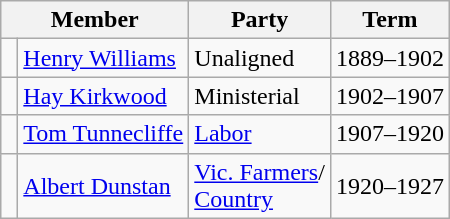<table class="wikitable">
<tr>
<th colspan="2">Member</th>
<th>Party</th>
<th>Term</th>
</tr>
<tr>
<td> </td>
<td><a href='#'>Henry Williams</a></td>
<td>Unaligned</td>
<td>1889–1902</td>
</tr>
<tr>
<td> </td>
<td><a href='#'>Hay Kirkwood</a></td>
<td>Ministerial</td>
<td>1902–1907</td>
</tr>
<tr>
<td> </td>
<td><a href='#'>Tom Tunnecliffe</a></td>
<td><a href='#'>Labor</a></td>
<td>1907–1920</td>
</tr>
<tr>
<td> </td>
<td><a href='#'>Albert Dunstan</a></td>
<td><a href='#'>Vic. Farmers</a>/<br><a href='#'>Country</a></td>
<td>1920–1927</td>
</tr>
</table>
